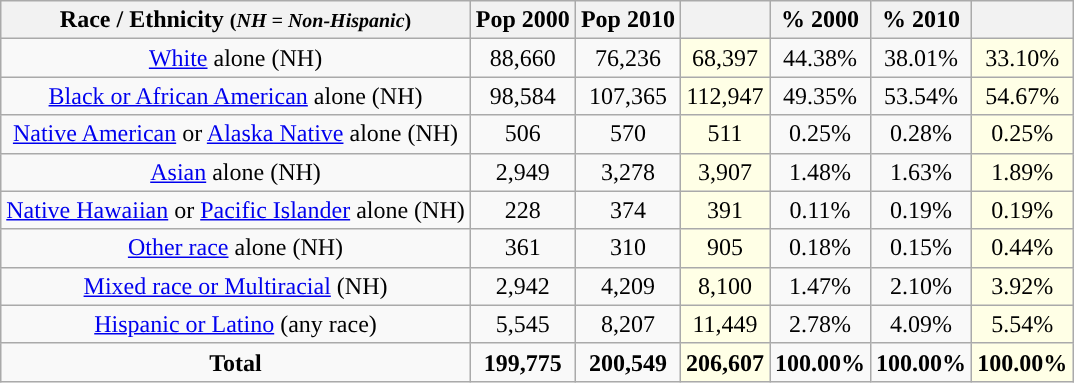<table class="wikitable" style="text-align:center;">
<tr>
<th>Race / Ethnicity <small>(<em>NH = Non-Hispanic</em>)</small></th>
<th>Pop 2000</th>
<th>Pop 2010</th>
<th></th>
<th>% 2000</th>
<th>% 2010</th>
<th></th>
</tr>
<tr>
<td><a href='#'>White</a> alone (NH)</td>
<td>88,660</td>
<td>76,236</td>
<td style='background: #ffffe6;'>68,397</td>
<td>44.38%</td>
<td>38.01%</td>
<td style='background: #ffffe6;'>33.10%</td>
</tr>
<tr>
<td><a href='#'>Black or African American</a> alone (NH)</td>
<td>98,584</td>
<td>107,365</td>
<td style='background: #ffffe6;'>112,947</td>
<td>49.35%</td>
<td>53.54%</td>
<td style='background: #ffffe6;'>54.67%</td>
</tr>
<tr>
<td><a href='#'>Native American</a> or <a href='#'>Alaska Native</a> alone (NH)</td>
<td>506</td>
<td>570</td>
<td style='background: #ffffe6;'>511</td>
<td>0.25%</td>
<td>0.28%</td>
<td style='background: #ffffe6;'>0.25%</td>
</tr>
<tr>
<td><a href='#'>Asian</a> alone (NH)</td>
<td>2,949</td>
<td>3,278</td>
<td style='background: #ffffe6;'>3,907</td>
<td>1.48%</td>
<td>1.63%</td>
<td style='background: #ffffe6;'>1.89%</td>
</tr>
<tr>
<td><a href='#'>Native Hawaiian</a> or <a href='#'>Pacific Islander</a> alone (NH)</td>
<td>228</td>
<td>374</td>
<td style='background: #ffffe6;'>391</td>
<td>0.11%</td>
<td>0.19%</td>
<td style='background: #ffffe6;'>0.19%</td>
</tr>
<tr>
<td><a href='#'>Other race</a> alone (NH)</td>
<td>361</td>
<td>310</td>
<td style='background: #ffffe6;'>905</td>
<td>0.18%</td>
<td>0.15%</td>
<td style='background: #ffffe6;'>0.44%</td>
</tr>
<tr>
<td><a href='#'>Mixed race or Multiracial</a> (NH)</td>
<td>2,942</td>
<td>4,209</td>
<td style='background: #ffffe6;'>8,100</td>
<td>1.47%</td>
<td>2.10%</td>
<td style='background: #ffffe6;'>3.92%</td>
</tr>
<tr>
<td><a href='#'>Hispanic or Latino</a> (any race)</td>
<td>5,545</td>
<td>8,207</td>
<td style='background: #ffffe6;'>11,449</td>
<td>2.78%</td>
<td>4.09%</td>
<td style='background: #ffffe6;'>5.54%</td>
</tr>
<tr>
<td><strong>Total</strong></td>
<td><strong>199,775</strong></td>
<td><strong>200,549</strong></td>
<td style='background: #ffffe6;'><strong>206,607</strong></td>
<td><strong>100.00%</strong></td>
<td><strong>100.00%</strong></td>
<td style='background: #ffffe6;'><strong>100.00%</strong></td>
</tr>
</table>
